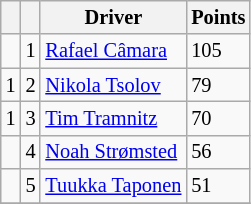<table class="wikitable" style="font-size: 85%;">
<tr>
<th></th>
<th></th>
<th>Driver</th>
<th>Points</th>
</tr>
<tr>
<td align="left"></td>
<td align="center">1</td>
<td> <a href='#'>Rafael Câmara</a></td>
<td>105</td>
</tr>
<tr>
<td align="left"> 1</td>
<td align="center">2</td>
<td> <a href='#'>Nikola Tsolov</a></td>
<td>79</td>
</tr>
<tr>
<td align="left"> 1</td>
<td align="center">3</td>
<td> <a href='#'>Tim Tramnitz</a></td>
<td>70</td>
</tr>
<tr>
<td align="left"></td>
<td align="center">4</td>
<td> <a href='#'>Noah Strømsted</a></td>
<td>56</td>
</tr>
<tr>
<td align="left"></td>
<td align="center">5</td>
<td> <a href='#'>Tuukka Taponen</a></td>
<td>51</td>
</tr>
<tr>
</tr>
</table>
